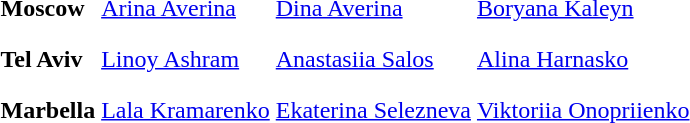<table>
<tr>
<th scope=row style="text-align:left">Moscow</th>
<td style="height:30px;"> <a href='#'>Arina Averina</a></td>
<td style="height:30px;"> <a href='#'>Dina Averina</a></td>
<td style="height:30px;"> <a href='#'>Boryana Kaleyn</a></td>
</tr>
<tr>
<th scope=row style="text-align:left">Tel Aviv</th>
<td style="height:30px;"> <a href='#'>Linoy Ashram</a></td>
<td style="height:30px;"> <a href='#'>Anastasiia Salos</a></td>
<td style="height:30px;"> <a href='#'>Alina Harnasko</a></td>
</tr>
<tr>
<th scope=row style="text-align:left">Marbella</th>
<td style="height:30px;"> <a href='#'>Lala Kramarenko</a></td>
<td style="height:30px;"> <a href='#'>Ekaterina Selezneva</a></td>
<td style="height:30px;"> <a href='#'>Viktoriia Onopriienko</a></td>
</tr>
<tr>
</tr>
</table>
